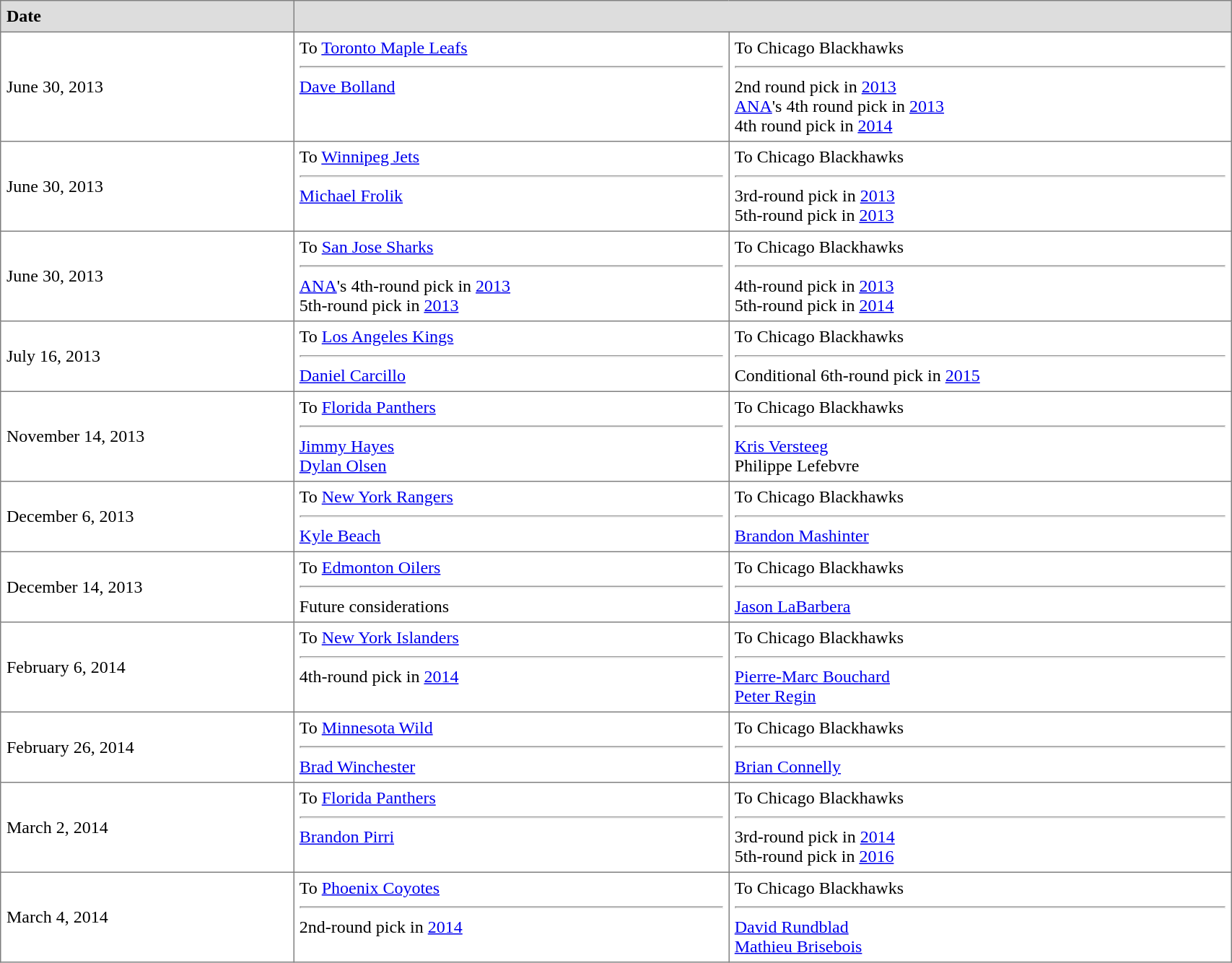<table border="1"  cellpadding="5" style="border-collapse:collapse; width:90%;">
<tr style="background:#ddd;">
<td><strong>Date</strong></td>
<th colspan="2"></th>
</tr>
<tr>
<td>June 30, 2013<br></td>
<td valign="top">To <a href='#'>Toronto Maple Leafs</a><hr><a href='#'>Dave Bolland</a></td>
<td valign="top">To Chicago Blackhawks<hr>2nd round pick in <a href='#'>2013</a><br><a href='#'>ANA</a>'s 4th round pick in <a href='#'>2013</a><br>4th round pick in <a href='#'>2014</a></td>
</tr>
<tr>
<td>June 30, 2013<br></td>
<td valign="top">To <a href='#'>Winnipeg Jets</a><hr><a href='#'>Michael Frolik</a></td>
<td valign="top">To Chicago Blackhawks<hr>3rd-round pick in <a href='#'>2013</a><br>5th-round pick in <a href='#'>2013</a></td>
</tr>
<tr>
<td>June 30, 2013<br></td>
<td valign="top">To <a href='#'>San Jose Sharks</a><hr><a href='#'>ANA</a>'s 4th-round pick in <a href='#'>2013</a><br>5th-round pick in <a href='#'>2013</a></td>
<td valign="top">To Chicago Blackhawks<hr>4th-round pick in <a href='#'>2013</a><br>5th-round pick in <a href='#'>2014</a></td>
</tr>
<tr>
<td>July 16, 2013<br></td>
<td valign="top">To <a href='#'>Los Angeles Kings</a><hr><a href='#'>Daniel Carcillo</a></td>
<td valign="top">To Chicago Blackhawks<hr>Conditional 6th-round pick in <a href='#'>2015</a></td>
</tr>
<tr>
<td>November 14, 2013<br></td>
<td valign="top">To <a href='#'>Florida Panthers</a><hr><a href='#'>Jimmy Hayes</a><br><a href='#'>Dylan Olsen</a></td>
<td valign="top">To Chicago Blackhawks<hr><a href='#'>Kris Versteeg</a><br>Philippe Lefebvre</td>
</tr>
<tr>
<td>December 6, 2013<br></td>
<td valign="top">To <a href='#'>New York Rangers</a><hr><a href='#'>Kyle Beach</a></td>
<td valign="top">To Chicago Blackhawks<hr><a href='#'>Brandon Mashinter</a></td>
</tr>
<tr>
<td>December 14, 2013<br></td>
<td valign="top">To <a href='#'>Edmonton Oilers</a><hr>Future considerations</td>
<td valign="top">To Chicago Blackhawks<hr><a href='#'>Jason LaBarbera</a></td>
</tr>
<tr>
<td>February 6, 2014<br></td>
<td valign="top">To <a href='#'>New York Islanders</a><hr>4th-round pick in <a href='#'>2014</a></td>
<td valign="top">To Chicago Blackhawks<hr><a href='#'>Pierre-Marc Bouchard</a><br><a href='#'>Peter Regin</a></td>
</tr>
<tr>
<td>February 26, 2014<br></td>
<td valign="top">To <a href='#'>Minnesota Wild</a><hr><a href='#'>Brad Winchester</a></td>
<td valign="top">To Chicago Blackhawks<hr><a href='#'>Brian Connelly</a></td>
</tr>
<tr>
<td>March 2, 2014<br></td>
<td valign="top">To <a href='#'>Florida Panthers</a><hr><a href='#'>Brandon Pirri</a></td>
<td valign="top">To Chicago Blackhawks<hr>3rd-round pick in <a href='#'>2014</a><br>5th-round pick in <a href='#'>2016</a></td>
</tr>
<tr>
<td>March 4, 2014<br></td>
<td valign="top">To <a href='#'>Phoenix Coyotes</a><hr>2nd-round pick in <a href='#'>2014</a></td>
<td valign="top">To Chicago Blackhawks<hr><a href='#'>David Rundblad</a><br><a href='#'>Mathieu Brisebois</a></td>
</tr>
</table>
